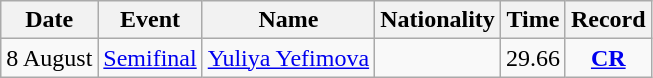<table class="wikitable" style=text-align:center>
<tr>
<th>Date</th>
<th>Event</th>
<th>Name</th>
<th>Nationality</th>
<th>Time</th>
<th>Record</th>
</tr>
<tr>
<td>8 August</td>
<td><a href='#'>Semifinal</a></td>
<td align=left><a href='#'>Yuliya Yefimova</a></td>
<td align=left></td>
<td>29.66</td>
<td><strong><a href='#'>CR</a></strong></td>
</tr>
</table>
